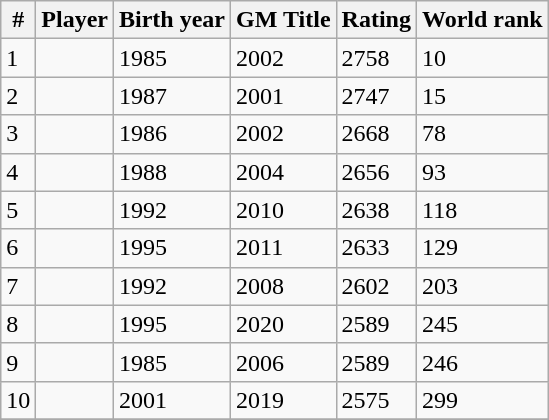<table class="wikitable sortable">
<tr>
<th>#</th>
<th>Player</th>
<th>Birth year</th>
<th>GM Title</th>
<th>Rating</th>
<th>World rank</th>
</tr>
<tr>
<td>1</td>
<td></td>
<td>1985</td>
<td>2002</td>
<td>2758</td>
<td>10</td>
</tr>
<tr>
<td>2</td>
<td></td>
<td>1987</td>
<td>2001</td>
<td>2747</td>
<td>15</td>
</tr>
<tr>
<td>3</td>
<td></td>
<td>1986</td>
<td>2002</td>
<td>2668</td>
<td>78</td>
</tr>
<tr>
<td>4</td>
<td></td>
<td>1988</td>
<td>2004</td>
<td>2656</td>
<td>93</td>
</tr>
<tr>
<td>5</td>
<td></td>
<td>1992</td>
<td>2010</td>
<td>2638</td>
<td>118</td>
</tr>
<tr>
<td>6</td>
<td></td>
<td>1995</td>
<td>2011</td>
<td>2633</td>
<td>129</td>
</tr>
<tr>
<td>7</td>
<td></td>
<td>1992</td>
<td>2008</td>
<td>2602</td>
<td>203</td>
</tr>
<tr>
<td>8</td>
<td></td>
<td>1995</td>
<td>2020</td>
<td>2589</td>
<td>245</td>
</tr>
<tr>
<td>9</td>
<td></td>
<td>1985</td>
<td>2006</td>
<td>2589</td>
<td>246</td>
</tr>
<tr>
<td>10</td>
<td></td>
<td>2001</td>
<td>2019</td>
<td>2575</td>
<td>299</td>
</tr>
<tr>
</tr>
</table>
